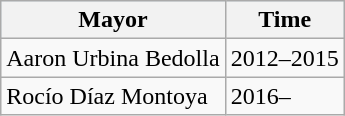<table class="wikitable">
<tr align=center style="background:#d8edff">
<th>Mayor</th>
<th>Time</th>
</tr>
<tr>
<td>Aaron Urbina Bedolla</td>
<td>2012–2015</td>
</tr>
<tr>
<td>Rocío Díaz Montoya</td>
<td>2016–</td>
</tr>
</table>
